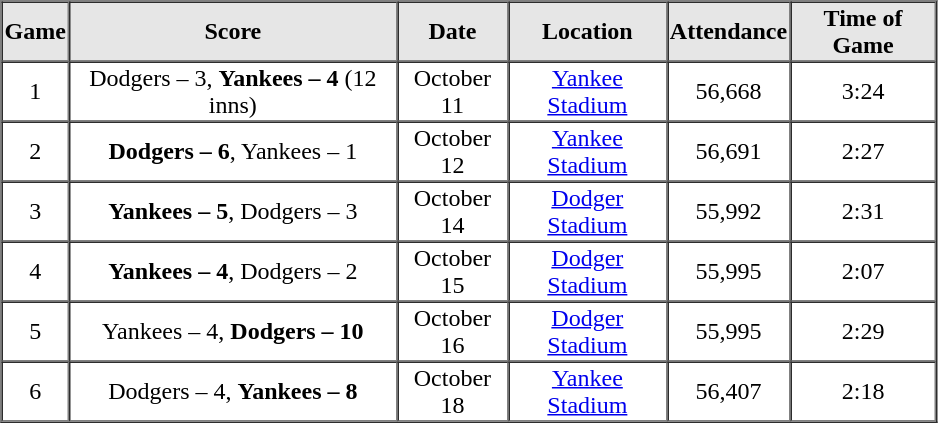<table border=1 cellspacing=0 width=625 style="margin-left:3em;">
<tr style="text-align:center; background-color:#e6e6e6;">
<th width=>Game</th>
<th width=>Score</th>
<th width=>Date</th>
<th width=>Location</th>
<th width=>Attendance</th>
<th width=>Time of Game</th>
</tr>
<tr style="text-align:center;">
<td>1</td>
<td>Dodgers – 3, <strong>Yankees – 4</strong> (12 inns)</td>
<td>October 11</td>
<td><a href='#'>Yankee Stadium</a></td>
<td>56,668</td>
<td>3:24</td>
</tr>
<tr style="text-align:center;">
<td>2</td>
<td><strong>Dodgers – 6</strong>, Yankees – 1</td>
<td>October 12</td>
<td><a href='#'>Yankee Stadium</a></td>
<td>56,691</td>
<td>2:27</td>
</tr>
<tr style="text-align:center;">
<td>3</td>
<td><strong>Yankees – 5</strong>, Dodgers – 3</td>
<td>October 14</td>
<td><a href='#'>Dodger Stadium</a></td>
<td>55,992</td>
<td>2:31</td>
</tr>
<tr style="text-align:center;">
<td>4</td>
<td><strong>Yankees – 4</strong>, Dodgers – 2</td>
<td>October 15</td>
<td><a href='#'>Dodger Stadium</a></td>
<td>55,995</td>
<td>2:07</td>
</tr>
<tr style="text-align:center;">
<td>5</td>
<td>Yankees – 4, <strong>Dodgers – 10</strong></td>
<td>October 16</td>
<td><a href='#'>Dodger Stadium</a></td>
<td>55,995</td>
<td>2:29</td>
</tr>
<tr style="text-align:center;">
<td>6</td>
<td>Dodgers – 4, <strong>Yankees – 8</strong></td>
<td>October 18</td>
<td><a href='#'>Yankee Stadium</a></td>
<td>56,407</td>
<td>2:18</td>
</tr>
</table>
